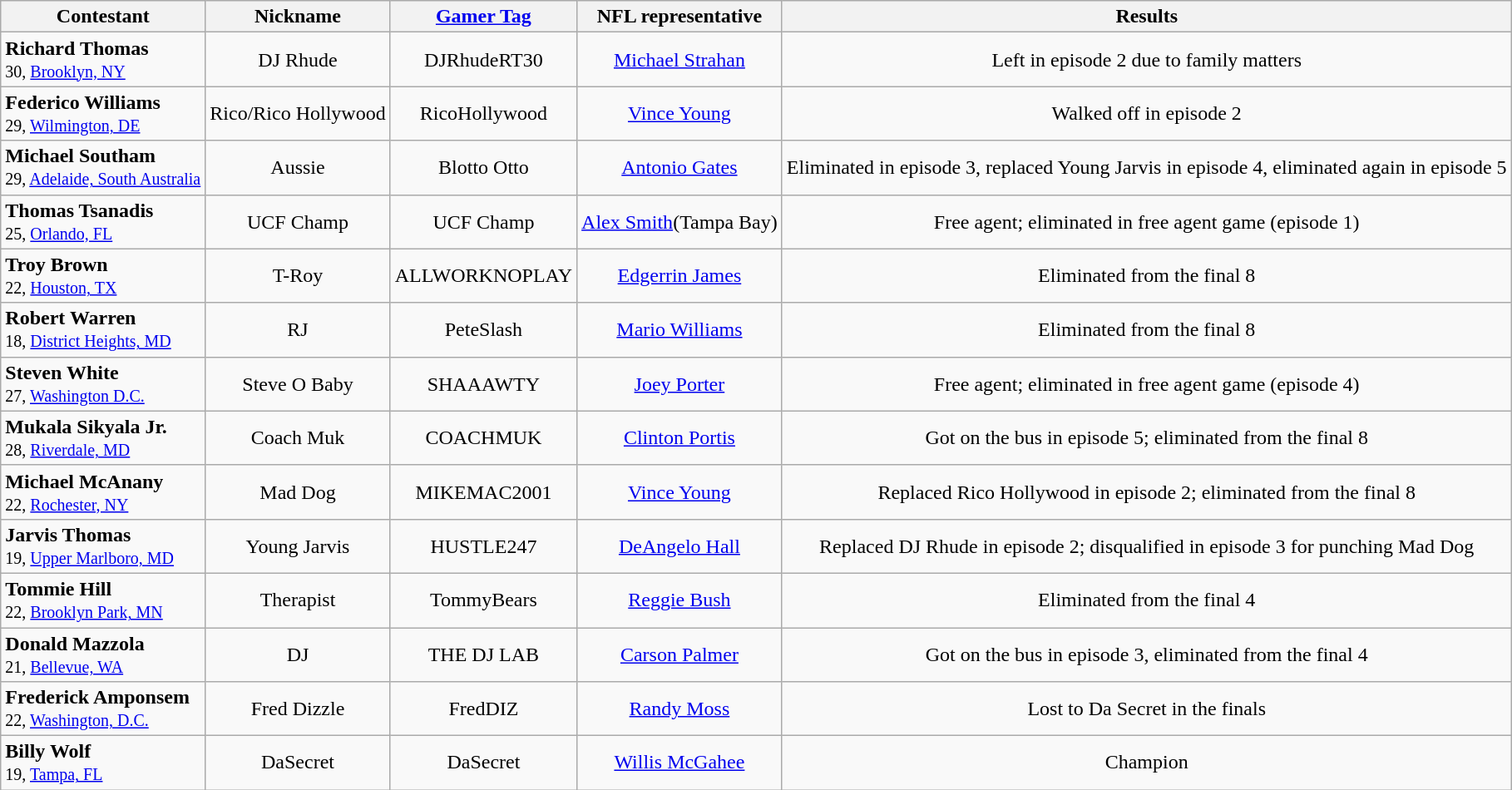<table class="wikitable" style="margin:auto;">
<tr>
<th>Contestant</th>
<th>Nickname</th>
<th><a href='#'>Gamer Tag</a></th>
<th>NFL representative</th>
<th>Results</th>
</tr>
<tr>
<td><strong>Richard Thomas</strong><br><small>30, <a href='#'>Brooklyn, NY</a></small></td>
<td align="center">DJ Rhude</td>
<td align="center">DJRhudeRT30</td>
<td align="center"><a href='#'>Michael Strahan</a></td>
<td align="center">Left in episode 2 due to family matters</td>
</tr>
<tr>
<td><strong>Federico Williams</strong><br><small>29, <a href='#'>Wilmington, DE</a></small></td>
<td align="center">Rico/Rico Hollywood</td>
<td align="center">RicoHollywood</td>
<td align="center"><a href='#'>Vince Young</a></td>
<td align="center">Walked off in episode 2</td>
</tr>
<tr>
<td><strong>Michael Southam</strong><br><small>29, <a href='#'>Adelaide, South Australia</a></small></td>
<td align="center">Aussie</td>
<td align="center">Blotto Otto</td>
<td align="center"><a href='#'>Antonio Gates</a></td>
<td align="center">Eliminated in episode 3, replaced Young Jarvis in episode 4, eliminated again in episode 5</td>
</tr>
<tr>
<td><strong>Thomas Tsanadis</strong><br><small>25, <a href='#'>Orlando, FL</a></small></td>
<td align="center">UCF Champ</td>
<td align="center">UCF Champ</td>
<td align="center"><a href='#'>Alex Smith</a>(Tampa Bay)</td>
<td align="center">Free agent; eliminated in free agent game (episode 1)</td>
</tr>
<tr>
<td><strong>Troy Brown</strong><br><small>22, <a href='#'>Houston, TX</a></small></td>
<td align="center">T-Roy</td>
<td align="center">ALLWORKNOPLAY</td>
<td align="center"><a href='#'>Edgerrin James</a></td>
<td align="center">Eliminated from the final 8</td>
</tr>
<tr>
<td><strong>Robert Warren</strong><br><small>18, <a href='#'>District Heights, MD</a></small></td>
<td align="center">RJ</td>
<td align="center">PeteSlash</td>
<td align="center"><a href='#'>Mario Williams</a></td>
<td align="center">Eliminated from the final 8</td>
</tr>
<tr>
<td><strong>Steven White</strong> <br><small>27, <a href='#'>Washington D.C.</a></small></td>
<td align="center">Steve O Baby</td>
<td align="center">SHAAAWTY</td>
<td align="center"><a href='#'>Joey Porter</a></td>
<td align="center">Free agent; eliminated in free agent game (episode 4)</td>
</tr>
<tr>
<td><strong>Mukala Sikyala Jr.</strong><br><small>28, <a href='#'>Riverdale, MD</a></small></td>
<td align="center">Coach Muk</td>
<td align="center">COACHMUK</td>
<td align="center"><a href='#'>Clinton Portis</a></td>
<td align="center">Got on the bus in episode 5; eliminated from the final 8</td>
</tr>
<tr>
<td><strong>Michael McAnany</strong><br><small>22, <a href='#'>Rochester, NY</a></small></td>
<td align="center">Mad Dog</td>
<td align="center">MIKEMAC2001</td>
<td align="center"><a href='#'>Vince Young</a></td>
<td align="center">Replaced Rico Hollywood in episode 2; eliminated from the final 8</td>
</tr>
<tr>
<td><strong>Jarvis Thomas</strong><br><small>19, <a href='#'>Upper Marlboro, MD</a></small></td>
<td align="center">Young Jarvis</td>
<td align="center">HUSTLE247</td>
<td align="center"><a href='#'>DeAngelo Hall</a></td>
<td align="center">Replaced DJ Rhude in episode 2; disqualified in episode 3 for punching Mad Dog</td>
</tr>
<tr>
<td><strong>Tommie Hill</strong><br><small>22, <a href='#'>Brooklyn Park, MN</a></small></td>
<td align="center">Therapist</td>
<td align="center">TommyBears</td>
<td align="center"><a href='#'>Reggie Bush</a></td>
<td align="center">Eliminated from the final 4</td>
</tr>
<tr>
<td><strong>Donald Mazzola</strong><br><small>21, <a href='#'>Bellevue, WA</a></small></td>
<td align="center">DJ</td>
<td align="center">THE DJ LAB</td>
<td align="center"><a href='#'>Carson Palmer</a></td>
<td align="center">Got on the bus in episode 3, eliminated from the final 4</td>
</tr>
<tr>
<td><strong>Frederick Amponsem</strong><br><small>22, <a href='#'>Washington, D.C.</a></small></td>
<td align="center">Fred Dizzle</td>
<td align="center">FredDIZ</td>
<td align="center"><a href='#'>Randy Moss</a></td>
<td align="center">Lost to Da Secret in the finals</td>
</tr>
<tr>
<td><strong>Billy Wolf</strong><br><small>19, <a href='#'>Tampa, FL</a></small></td>
<td align="center">DaSecret</td>
<td align="center">DaSecret</td>
<td align="center"><a href='#'>Willis McGahee</a></td>
<td align="center">Champion</td>
</tr>
</table>
